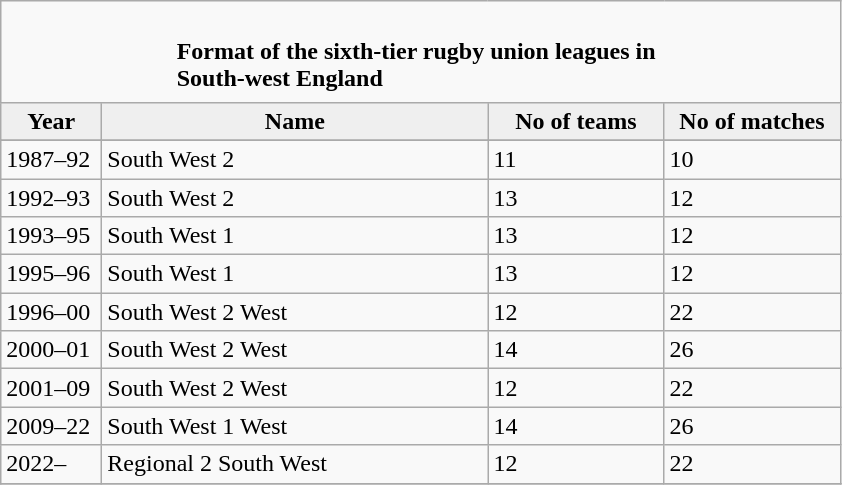<table class="wikitable" style="text-align: left;">
<tr>
<td colspan="11" cellpadding="0" cellspacing="0"><br><table border="0" style="width:100%;" cellpadding="0" cellspacing="0">
<tr>
<td style="width:20%; border:0;"></td>
<td style="border:0;"><strong> Format of the sixth-tier rugby union leagues in South-west England</strong></td>
<td style="width:20%; border:0;"></td>
</tr>
</table>
</td>
</tr>
<tr>
<th style="background:#efefef; width:60px;">Year</th>
<th style="background:#efefef; width:250px;">Name</th>
<th style="background:#efefef; width:110px;">No of teams</th>
<th style="background:#efefef; width:110px;">No of matches</th>
</tr>
<tr align=left>
</tr>
<tr>
<td>1987–92</td>
<td>South West 2</td>
<td>11</td>
<td>10</td>
</tr>
<tr>
<td>1992–93</td>
<td>South West 2</td>
<td>13</td>
<td>12</td>
</tr>
<tr>
<td>1993–95</td>
<td>South West 1</td>
<td>13</td>
<td>12</td>
</tr>
<tr>
<td>1995–96</td>
<td>South West 1</td>
<td>13</td>
<td>12</td>
</tr>
<tr>
<td>1996–00</td>
<td>South West 2 West</td>
<td>12</td>
<td>22</td>
</tr>
<tr>
<td>2000–01</td>
<td>South West 2 West</td>
<td>14</td>
<td>26</td>
</tr>
<tr>
<td>2001–09</td>
<td>South West 2 West</td>
<td>12</td>
<td>22</td>
</tr>
<tr>
<td>2009–22</td>
<td>South West 1 West</td>
<td>14</td>
<td>26</td>
</tr>
<tr>
<td>2022–</td>
<td>Regional 2 South West</td>
<td>12</td>
<td>22</td>
</tr>
<tr>
</tr>
</table>
